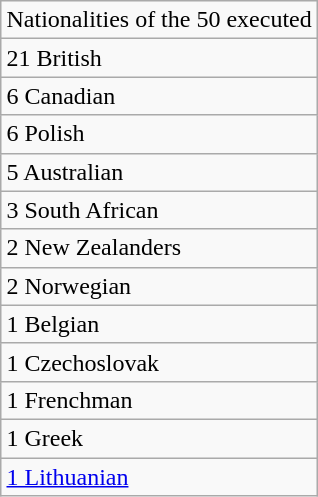<table class="wikitable" align="right">
<tr>
<td>Nationalities of the 50 executed</td>
</tr>
<tr>
<td> 21 British</td>
</tr>
<tr>
<td> 6 Canadian</td>
</tr>
<tr>
<td> 6 Polish</td>
</tr>
<tr>
<td> 5 Australian</td>
</tr>
<tr>
<td> 3 South African</td>
</tr>
<tr>
<td> 2 New Zealanders</td>
</tr>
<tr>
<td> 2 Norwegian</td>
</tr>
<tr>
<td> 1 Belgian</td>
</tr>
<tr>
<td> 1 Czechoslovak</td>
</tr>
<tr>
<td> 1 Frenchman</td>
</tr>
<tr>
<td> 1 Greek</td>
</tr>
<tr>
<td> <a href='#'>1 Lithuanian</a></td>
</tr>
</table>
